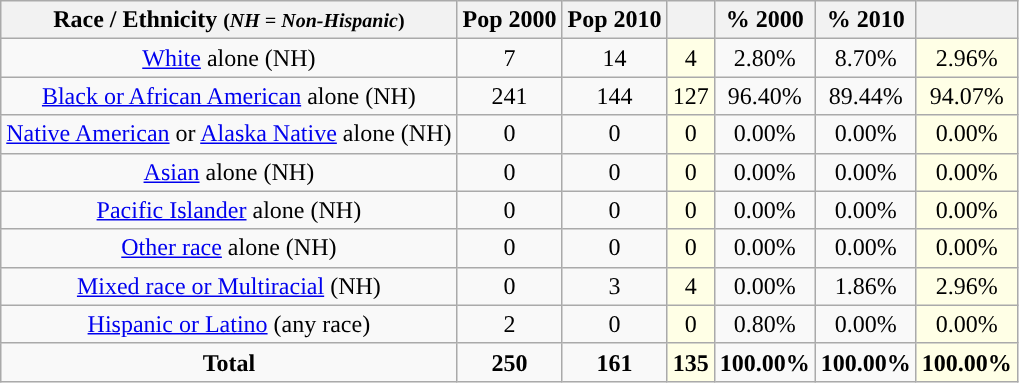<table class="wikitable" style="text-align:center;">
<tr>
<th>Race / Ethnicity <small>(<em>NH = Non-Hispanic</em>)</small></th>
<th>Pop 2000</th>
<th>Pop 2010</th>
<th></th>
<th>% 2000</th>
<th>% 2010</th>
<th></th>
</tr>
<tr>
<td><a href='#'>White</a> alone (NH)</td>
<td>7</td>
<td>14</td>
<td style='background: #ffffe6;'>4</td>
<td>2.80%</td>
<td>8.70%</td>
<td style='background: #ffffe6;'>2.96%</td>
</tr>
<tr>
<td><a href='#'>Black or African American</a> alone (NH)</td>
<td>241</td>
<td>144</td>
<td style='background: #ffffe6;'>127</td>
<td>96.40%</td>
<td>89.44%</td>
<td style='background: #ffffe6;'>94.07%</td>
</tr>
<tr>
<td><a href='#'>Native American</a> or <a href='#'>Alaska Native</a> alone (NH)</td>
<td>0</td>
<td>0</td>
<td style='background: #ffffe6;'>0</td>
<td>0.00%</td>
<td>0.00%</td>
<td style='background: #ffffe6;'>0.00%</td>
</tr>
<tr>
<td><a href='#'>Asian</a> alone (NH)</td>
<td>0</td>
<td>0</td>
<td style='background: #ffffe6;'>0</td>
<td>0.00%</td>
<td>0.00%</td>
<td style='background: #ffffe6;'>0.00%</td>
</tr>
<tr>
<td><a href='#'>Pacific Islander</a> alone (NH)</td>
<td>0</td>
<td>0</td>
<td style='background: #ffffe6;'>0</td>
<td>0.00%</td>
<td>0.00%</td>
<td style='background: #ffffe6;'>0.00%</td>
</tr>
<tr>
<td><a href='#'>Other race</a> alone (NH)</td>
<td>0</td>
<td>0</td>
<td style='background: #ffffe6;'>0</td>
<td>0.00%</td>
<td>0.00%</td>
<td style='background: #ffffe6;'>0.00%</td>
</tr>
<tr>
<td><a href='#'>Mixed race or Multiracial</a> (NH)</td>
<td>0</td>
<td>3</td>
<td style='background: #ffffe6;'>4</td>
<td>0.00%</td>
<td>1.86%</td>
<td style='background: #ffffe6;'>2.96%</td>
</tr>
<tr>
<td><a href='#'>Hispanic or Latino</a> (any race)</td>
<td>2</td>
<td>0</td>
<td style='background: #ffffe6;'>0</td>
<td>0.80%</td>
<td>0.00%</td>
<td style='background: #ffffe6;'>0.00%</td>
</tr>
<tr>
<td><strong>Total</strong></td>
<td><strong>250</strong></td>
<td><strong>161</strong></td>
<td style='background: #ffffe6;'><strong>135</strong></td>
<td><strong>100.00%</strong></td>
<td><strong>100.00%</strong></td>
<td style='background: #ffffe6;'><strong>100.00%</strong></td>
</tr>
</table>
